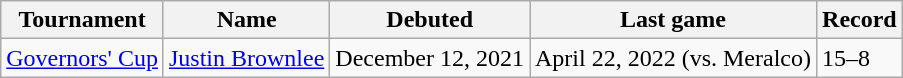<table class="wikitable">
<tr>
<th>Tournament</th>
<th>Name</th>
<th>Debuted</th>
<th>Last game</th>
<th>Record</th>
</tr>
<tr>
<td><a href='#'>Governors' Cup</a></td>
<td><a href='#'>Justin Brownlee</a></td>
<td>December 12, 2021 </td>
<td>April 22, 2022 (vs. Meralco)</td>
<td>15–8</td>
</tr>
</table>
